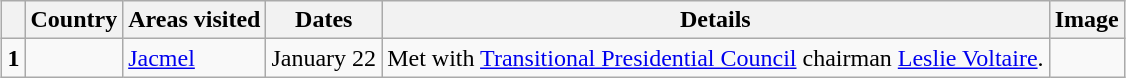<table class="wikitable sortable" style="margin: 1em auto 1em auto">
<tr>
<th></th>
<th>Country</th>
<th>Areas visited</th>
<th>Dates</th>
<th class="unsortable">Details</th>
<th class="unsortable">Image</th>
</tr>
<tr>
<td><strong>1</strong></td>
<td></td>
<td><a href='#'>Jacmel</a></td>
<td>January 22</td>
<td>Met with <a href='#'>Transitional Presidential Council</a> chairman <a href='#'>Leslie Voltaire</a>.</td>
<td></td>
</tr>
</table>
